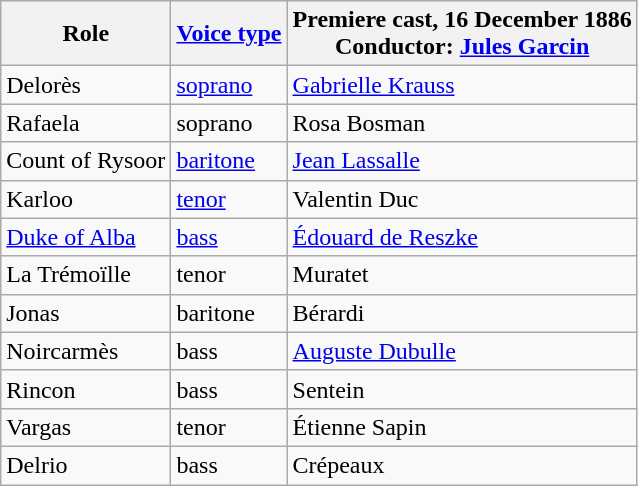<table class="wikitable">
<tr>
<th>Role</th>
<th><a href='#'>Voice type</a></th>
<th>Premiere cast, 16 December 1886<br>Conductor: <a href='#'>Jules&nbsp;Garcin</a></th>
</tr>
<tr>
<td>Delorès</td>
<td><a href='#'>soprano</a></td>
<td><a href='#'>Gabrielle Krauss</a></td>
</tr>
<tr>
<td>Rafaela</td>
<td>soprano</td>
<td>Rosa Bosman</td>
</tr>
<tr>
<td>Count of Rysoor</td>
<td><a href='#'>baritone</a></td>
<td><a href='#'>Jean Lassalle</a></td>
</tr>
<tr>
<td>Karloo</td>
<td><a href='#'>tenor</a></td>
<td>Valentin Duc</td>
</tr>
<tr>
<td><a href='#'>Duke of Alba</a></td>
<td><a href='#'>bass</a></td>
<td><a href='#'>Édouard de Reszke</a></td>
</tr>
<tr>
<td>La Trémoïlle</td>
<td>tenor</td>
<td>Muratet</td>
</tr>
<tr>
<td>Jonas</td>
<td>baritone</td>
<td>Bérardi</td>
</tr>
<tr>
<td>Noircarmès</td>
<td>bass</td>
<td><a href='#'>Auguste Dubulle</a></td>
</tr>
<tr>
<td>Rincon</td>
<td>bass</td>
<td>Sentein</td>
</tr>
<tr>
<td>Vargas</td>
<td>tenor</td>
<td>Étienne Sapin</td>
</tr>
<tr>
<td>Delrio</td>
<td>bass</td>
<td>Crépeaux</td>
</tr>
</table>
